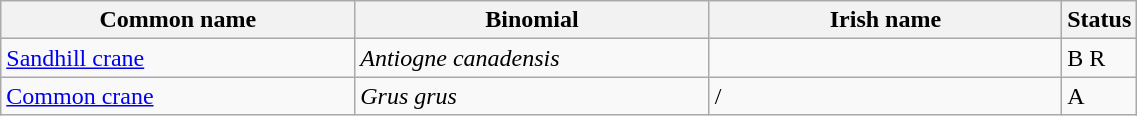<table width=60% class="wikitable">
<tr>
<th width=32%>Common name</th>
<th width=32%>Binomial</th>
<th width=32%>Irish name</th>
<th width=4%>Status</th>
</tr>
<tr>
<td><a href='#'>Sandhill crane</a></td>
<td><em>Antiogne canadensis</em></td>
<td></td>
<td>B R</td>
</tr>
<tr>
<td><a href='#'>Common crane</a></td>
<td><em>Grus grus</em></td>
<td> / </td>
<td>A</td>
</tr>
</table>
